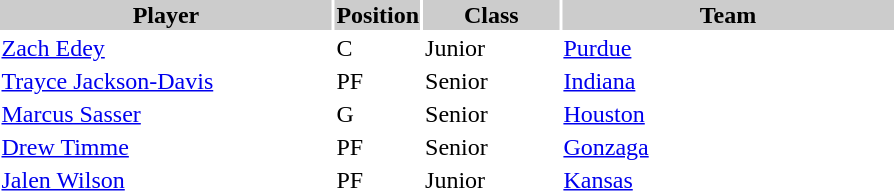<table style="width:600px" "border:'1' 'solid' 'gray'">
<tr>
<th style="background:#ccc; width:40%;">Player</th>
<th style="background:#ccc; width:4%;">Position</th>
<th style="background:#ccc; width:16%;">Class</th>
<th style="background:#ccc; width:40%;">Team</th>
</tr>
<tr>
<td><a href='#'>Zach Edey</a></td>
<td>C</td>
<td>Junior</td>
<td><a href='#'>Purdue</a></td>
</tr>
<tr>
<td><a href='#'>Trayce Jackson-Davis</a></td>
<td>PF</td>
<td>Senior</td>
<td><a href='#'>Indiana</a></td>
</tr>
<tr>
<td><a href='#'>Marcus Sasser</a></td>
<td>G</td>
<td>Senior</td>
<td><a href='#'>Houston</a></td>
</tr>
<tr>
<td><a href='#'>Drew Timme</a></td>
<td>PF</td>
<td>Senior</td>
<td><a href='#'>Gonzaga</a></td>
</tr>
<tr>
<td><a href='#'>Jalen Wilson</a></td>
<td>PF</td>
<td>Junior</td>
<td><a href='#'>Kansas</a></td>
</tr>
</table>
